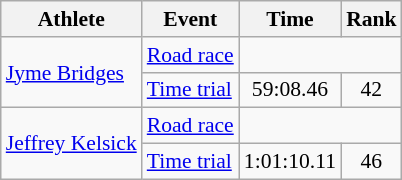<table class=wikitable style="font-size:90%;">
<tr>
<th>Athlete</th>
<th>Event</th>
<th>Time</th>
<th>Rank</th>
</tr>
<tr align=center>
<td align=left rowspan=2><a href='#'>Jyme Bridges</a></td>
<td align=left><a href='#'>Road race</a></td>
<td colspan=2></td>
</tr>
<tr align=center>
<td align=left><a href='#'>Time trial</a></td>
<td>59:08.46</td>
<td>42</td>
</tr>
<tr align=center>
<td align=left rowspan=2><a href='#'>Jeffrey Kelsick</a></td>
<td align=left><a href='#'>Road race</a></td>
<td colspan=2></td>
</tr>
<tr align=center>
<td align=left><a href='#'>Time trial</a></td>
<td>1:01:10.11</td>
<td>46</td>
</tr>
</table>
